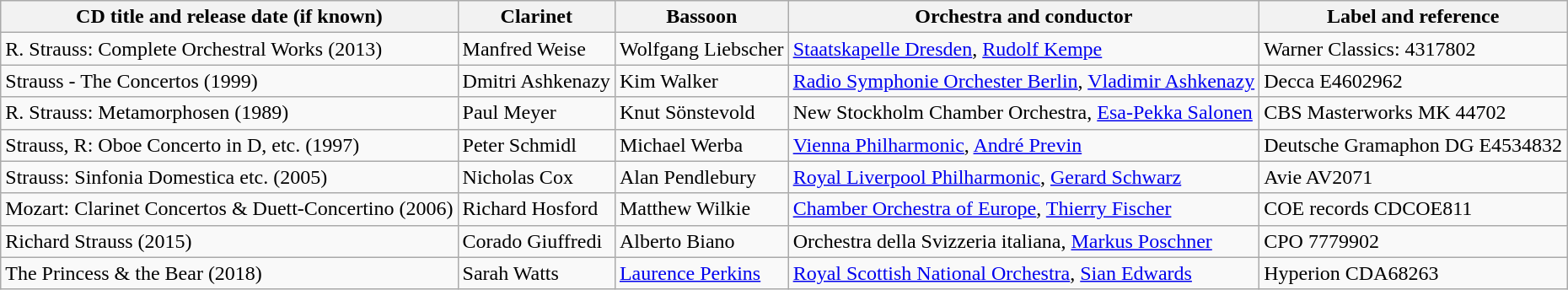<table class="wikitable">
<tr>
<th bgcolor=ececec>CD title and release date (if known)</th>
<th bgcolor=ececec>Clarinet</th>
<th bgcolor=ececec>Bassoon</th>
<th bgcolor=ececec>Orchestra and conductor</th>
<th bgcolor=ececec>Label and reference</th>
</tr>
<tr>
<td>R. Strauss: Complete Orchestral Works (2013)</td>
<td>Manfred Weise</td>
<td>Wolfgang Liebscher</td>
<td><a href='#'>Staatskapelle Dresden</a>, <a href='#'>Rudolf Kempe</a></td>
<td>Warner Classics: 4317802</td>
</tr>
<tr>
<td>Strauss - The Concertos (1999)</td>
<td>Dmitri Ashkenazy</td>
<td>Kim Walker</td>
<td><a href='#'>Radio Symphonie Orchester Berlin</a>, <a href='#'>Vladimir Ashkenazy</a></td>
<td>Decca E4602962</td>
</tr>
<tr>
<td>R. Strauss: Metamorphosen (1989)</td>
<td>Paul Meyer</td>
<td>Knut Sönstevold</td>
<td>New Stockholm Chamber Orchestra, <a href='#'>Esa-Pekka Salonen</a></td>
<td>CBS Masterworks MK 44702</td>
</tr>
<tr>
<td>Strauss, R: Oboe Concerto in D, etc. (1997)</td>
<td>Peter Schmidl</td>
<td>Michael Werba</td>
<td><a href='#'>Vienna Philharmonic</a>, <a href='#'>André Previn</a></td>
<td>Deutsche Gramaphon DG E4534832</td>
</tr>
<tr>
<td>Strauss: Sinfonia Domestica etc. (2005)</td>
<td>Nicholas Cox</td>
<td>Alan Pendlebury</td>
<td><a href='#'>Royal Liverpool Philharmonic</a>, <a href='#'>Gerard Schwarz</a></td>
<td>Avie AV2071</td>
</tr>
<tr>
<td>Mozart: Clarinet Concertos & Duett-Concertino (2006)</td>
<td>Richard Hosford</td>
<td>Matthew Wilkie</td>
<td><a href='#'>Chamber Orchestra of Europe</a>, <a href='#'>Thierry Fischer</a></td>
<td>COE records CDCOE811</td>
</tr>
<tr>
<td>Richard Strauss (2015)</td>
<td>Corado Giuffredi</td>
<td>Alberto Biano</td>
<td>Orchestra della Svizzeria italiana, <a href='#'>Markus Poschner</a></td>
<td>CPO 7779902</td>
</tr>
<tr>
<td>The Princess & the Bear (2018)</td>
<td>Sarah Watts</td>
<td><a href='#'>Laurence Perkins</a></td>
<td><a href='#'>Royal Scottish National Orchestra</a>, <a href='#'>Sian Edwards</a></td>
<td>Hyperion CDA68263</td>
</tr>
</table>
